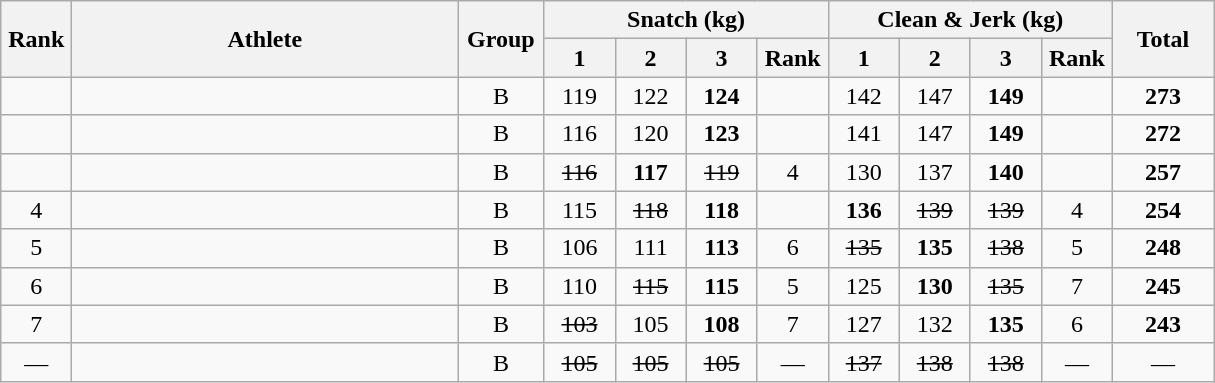<table class = "wikitable" style="text-align:center;">
<tr>
<th rowspan=2 width=40>Rank</th>
<th rowspan=2 width=250>Athlete</th>
<th rowspan=2 width=50>Group</th>
<th colspan=4>Snatch (kg)</th>
<th colspan=4>Clean & Jerk (kg)</th>
<th rowspan=2 width=60>Total</th>
</tr>
<tr>
<th width=40>1</th>
<th width=40>2</th>
<th width=40>3</th>
<th width=40>Rank</th>
<th width=40>1</th>
<th width=40>2</th>
<th width=40>3</th>
<th width=40>Rank</th>
</tr>
<tr>
<td></td>
<td align=left></td>
<td>B</td>
<td>119</td>
<td>122</td>
<td><strong>124</strong></td>
<td></td>
<td>142</td>
<td>147</td>
<td><strong>149</strong></td>
<td></td>
<td><strong>273</strong></td>
</tr>
<tr>
<td></td>
<td align=left></td>
<td>B</td>
<td>116</td>
<td>120</td>
<td><strong>123</strong></td>
<td></td>
<td>141</td>
<td>147</td>
<td><strong>149</strong></td>
<td></td>
<td><strong>272</strong></td>
</tr>
<tr>
<td></td>
<td align=left></td>
<td>B</td>
<td><s>116</s></td>
<td><strong>117</strong></td>
<td><s>119</s></td>
<td>4</td>
<td>130</td>
<td>137</td>
<td><strong>140</strong></td>
<td></td>
<td><strong>257</strong></td>
</tr>
<tr>
<td>4</td>
<td align=left></td>
<td>B</td>
<td>115</td>
<td><s>118</s></td>
<td><strong>118</strong></td>
<td></td>
<td><strong>136</strong></td>
<td><s>139</s></td>
<td><s>139</s></td>
<td>4</td>
<td><strong>254</strong></td>
</tr>
<tr>
<td>5</td>
<td align=left></td>
<td>B</td>
<td>106</td>
<td>111</td>
<td><strong>113</strong></td>
<td>6</td>
<td><s>135</s></td>
<td><strong>135</strong></td>
<td><s>138</s></td>
<td>5</td>
<td><strong>248</strong></td>
</tr>
<tr>
<td>6</td>
<td align=left></td>
<td>B</td>
<td>110</td>
<td><s>115</s></td>
<td><strong>115</strong></td>
<td>5</td>
<td>125</td>
<td><strong>130</strong></td>
<td><s>135</s></td>
<td>7</td>
<td><strong>245</strong></td>
</tr>
<tr>
<td>7</td>
<td align=left></td>
<td>B</td>
<td><s>103</s></td>
<td>105</td>
<td><strong>108</strong></td>
<td>7</td>
<td>127</td>
<td>132</td>
<td><strong>135</strong></td>
<td>6</td>
<td><strong>243</strong></td>
</tr>
<tr>
<td>—</td>
<td align=left></td>
<td>B</td>
<td><s>105</s></td>
<td><s>105</s></td>
<td><s>105</s></td>
<td>—</td>
<td><s>137</s></td>
<td><s>138</s></td>
<td><s>138</s></td>
<td>—</td>
<td>—</td>
</tr>
</table>
